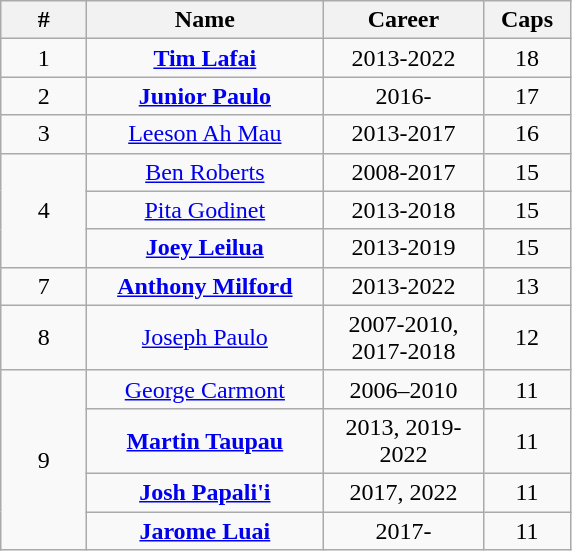<table class="wikitable sortable" style="text-align:center;">
<tr>
<th width=50px>#</th>
<th style="width:150px;">Name</th>
<th style="width:100px;">Career</th>
<th width=50px>Caps</th>
</tr>
<tr>
<td>1</td>
<td><strong><a href='#'>Tim Lafai</a></strong></td>
<td>2013-2022</td>
<td>18</td>
</tr>
<tr>
<td>2</td>
<td><strong><a href='#'>Junior Paulo</a></strong></td>
<td>2016-</td>
<td>17</td>
</tr>
<tr>
<td>3</td>
<td><a href='#'>Leeson Ah Mau</a></td>
<td>2013-2017</td>
<td>16</td>
</tr>
<tr>
<td rowspan=3>4</td>
<td><a href='#'>Ben Roberts</a></td>
<td>2008-2017</td>
<td>15</td>
</tr>
<tr>
<td><a href='#'>Pita Godinet</a></td>
<td>2013-2018</td>
<td>15</td>
</tr>
<tr>
<td><strong><a href='#'>Joey Leilua</a></strong></td>
<td>2013-2019</td>
<td>15</td>
</tr>
<tr>
<td>7</td>
<td><strong><a href='#'>Anthony Milford</a></strong></td>
<td>2013-2022</td>
<td>13</td>
</tr>
<tr>
<td>8</td>
<td><a href='#'>Joseph Paulo</a></td>
<td>2007-2010, 2017-2018</td>
<td>12</td>
</tr>
<tr>
<td rowspan=4>9</td>
<td><a href='#'>George Carmont</a></td>
<td>2006–2010</td>
<td>11</td>
</tr>
<tr>
<td><strong><a href='#'>Martin Taupau</a></strong></td>
<td>2013, 2019-2022</td>
<td>11</td>
</tr>
<tr>
<td><strong><a href='#'>Josh Papali'i</a></strong></td>
<td>2017, 2022</td>
<td>11</td>
</tr>
<tr>
<td><strong><a href='#'>Jarome Luai</a></strong></td>
<td>2017-</td>
<td>11</td>
</tr>
</table>
